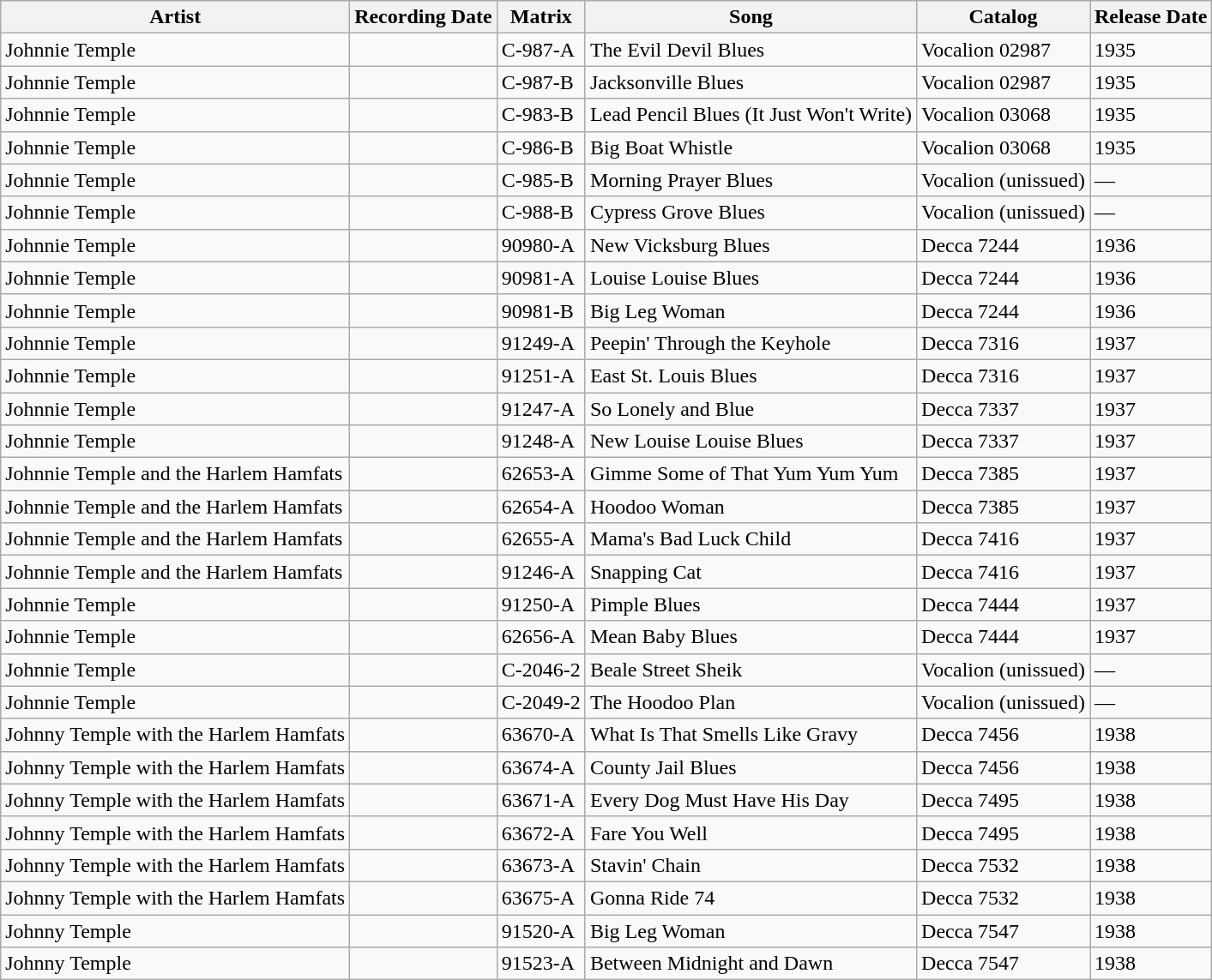<table class="wikitable sortable">
<tr>
<th>Artist</th>
<th>Recording Date</th>
<th>Matrix</th>
<th>Song</th>
<th>Catalog</th>
<th>Release Date</th>
</tr>
<tr>
<td>Johnnie Temple</td>
<td></td>
<td>C-987-A</td>
<td>The Evil Devil Blues</td>
<td>Vocalion 02987</td>
<td>1935</td>
</tr>
<tr>
<td>Johnnie Temple</td>
<td></td>
<td>C-987-B</td>
<td>Jacksonville Blues</td>
<td>Vocalion 02987</td>
<td>1935</td>
</tr>
<tr>
<td>Johnnie Temple</td>
<td></td>
<td>C-983-B</td>
<td>Lead Pencil Blues (It Just Won't Write)</td>
<td>Vocalion 03068</td>
<td>1935</td>
</tr>
<tr>
<td>Johnnie Temple</td>
<td></td>
<td>C-986-B</td>
<td>Big Boat Whistle</td>
<td>Vocalion 03068</td>
<td>1935</td>
</tr>
<tr>
<td>Johnnie Temple</td>
<td></td>
<td>C-985-B</td>
<td>Morning Prayer Blues</td>
<td>Vocalion (unissued)</td>
<td>—</td>
</tr>
<tr>
<td>Johnnie Temple</td>
<td></td>
<td>C-988-B</td>
<td>Cypress Grove Blues</td>
<td>Vocalion (unissued)</td>
<td>—</td>
</tr>
<tr>
<td>Johnnie Temple</td>
<td></td>
<td>90980-A</td>
<td>New Vicksburg Blues</td>
<td>Decca 7244</td>
<td>1936</td>
</tr>
<tr>
<td>Johnnie Temple</td>
<td></td>
<td>90981-A</td>
<td>Louise Louise Blues</td>
<td>Decca 7244</td>
<td>1936</td>
</tr>
<tr>
<td>Johnnie Temple</td>
<td></td>
<td>90981-B</td>
<td>Big Leg Woman</td>
<td>Decca 7244</td>
<td>1936</td>
</tr>
<tr>
<td>Johnnie Temple</td>
<td></td>
<td>91249-A</td>
<td>Peepin' Through the Keyhole</td>
<td>Decca 7316</td>
<td>1937</td>
</tr>
<tr>
<td>Johnnie Temple</td>
<td></td>
<td>91251-A</td>
<td>East St. Louis Blues</td>
<td>Decca 7316</td>
<td>1937</td>
</tr>
<tr>
<td>Johnnie Temple</td>
<td></td>
<td>91247-A</td>
<td>So Lonely and Blue</td>
<td>Decca 7337</td>
<td>1937</td>
</tr>
<tr>
<td>Johnnie Temple</td>
<td></td>
<td>91248-A</td>
<td>New Louise Louise Blues</td>
<td>Decca 7337</td>
<td>1937</td>
</tr>
<tr>
<td>Johnnie Temple and the Harlem Hamfats</td>
<td></td>
<td>62653-A</td>
<td>Gimme Some of That Yum Yum Yum</td>
<td>Decca 7385</td>
<td>1937</td>
</tr>
<tr>
<td>Johnnie Temple and the Harlem Hamfats</td>
<td></td>
<td>62654-A</td>
<td>Hoodoo Woman</td>
<td>Decca 7385</td>
<td>1937</td>
</tr>
<tr>
<td>Johnnie Temple and the Harlem Hamfats</td>
<td></td>
<td>62655-A</td>
<td>Mama's Bad Luck Child</td>
<td>Decca 7416</td>
<td>1937</td>
</tr>
<tr>
<td>Johnnie Temple and the Harlem Hamfats</td>
<td></td>
<td>91246-A</td>
<td>Snapping Cat</td>
<td>Decca 7416</td>
<td>1937</td>
</tr>
<tr>
<td>Johnnie Temple</td>
<td></td>
<td>91250-A</td>
<td>Pimple Blues</td>
<td>Decca 7444</td>
<td>1937</td>
</tr>
<tr>
<td>Johnnie Temple</td>
<td></td>
<td>62656-A</td>
<td>Mean Baby Blues</td>
<td>Decca 7444</td>
<td>1937</td>
</tr>
<tr>
<td>Johnnie Temple</td>
<td></td>
<td>C-2046-2</td>
<td>Beale Street Sheik</td>
<td>Vocalion (unissued)</td>
<td>—</td>
</tr>
<tr>
<td>Johnnie Temple</td>
<td></td>
<td>C-2049-2</td>
<td>The Hoodoo Plan</td>
<td>Vocalion (unissued)</td>
<td>—</td>
</tr>
<tr>
<td>Johnny Temple with the Harlem Hamfats</td>
<td></td>
<td>63670-A</td>
<td>What Is That Smells Like Gravy</td>
<td>Decca 7456</td>
<td>1938</td>
</tr>
<tr>
<td>Johnny Temple with the Harlem Hamfats</td>
<td></td>
<td>63674-A</td>
<td>County Jail Blues</td>
<td>Decca 7456</td>
<td>1938</td>
</tr>
<tr>
<td>Johnny Temple with the Harlem Hamfats</td>
<td></td>
<td>63671-A</td>
<td>Every Dog Must Have His Day</td>
<td>Decca 7495</td>
<td>1938</td>
</tr>
<tr>
<td>Johnny Temple with the Harlem Hamfats</td>
<td></td>
<td>63672-A</td>
<td>Fare You Well</td>
<td>Decca 7495</td>
<td>1938</td>
</tr>
<tr>
<td>Johnny Temple with the Harlem Hamfats</td>
<td></td>
<td>63673-A</td>
<td>Stavin' Chain</td>
<td>Decca 7532</td>
<td>1938</td>
</tr>
<tr>
<td>Johnny Temple with the Harlem Hamfats</td>
<td></td>
<td>63675-A</td>
<td>Gonna Ride 74</td>
<td>Decca 7532</td>
<td>1938</td>
</tr>
<tr>
<td>Johnny Temple</td>
<td></td>
<td>91520-A</td>
<td>Big Leg Woman</td>
<td>Decca 7547</td>
<td>1938</td>
</tr>
<tr>
<td>Johnny Temple</td>
<td></td>
<td>91523-A</td>
<td>Between Midnight and Dawn</td>
<td>Decca 7547</td>
<td>1938</td>
</tr>
</table>
